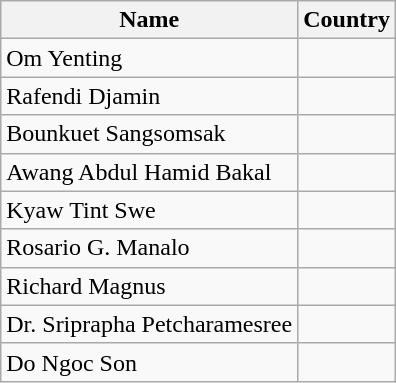<table class="wikitable">
<tr>
<th>Name</th>
<th>Country</th>
</tr>
<tr>
<td>Om Yenting</td>
<td></td>
</tr>
<tr>
<td>Rafendi Djamin</td>
<td></td>
</tr>
<tr>
<td>Bounkuet Sangsomsak</td>
<td></td>
</tr>
<tr>
<td>Awang Abdul Hamid Bakal</td>
<td></td>
</tr>
<tr>
<td>Kyaw Tint Swe</td>
<td></td>
</tr>
<tr>
<td>Rosario G. Manalo</td>
<td></td>
</tr>
<tr>
<td>Richard Magnus</td>
<td></td>
</tr>
<tr>
<td>Dr. Sriprapha Petcharamesree</td>
<td></td>
</tr>
<tr>
<td>Do Ngoc Son</td>
<td></td>
</tr>
</table>
